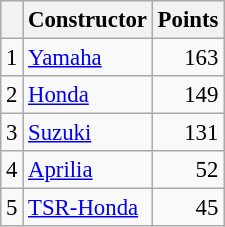<table class="wikitable" style="font-size: 95%;">
<tr>
<th></th>
<th>Constructor</th>
<th>Points</th>
</tr>
<tr>
<td align=center>1</td>
<td> <a href='#'>Yamaha</a></td>
<td align=right>163</td>
</tr>
<tr>
<td align=center>2</td>
<td> <a href='#'>Honda</a></td>
<td align=right>149</td>
</tr>
<tr>
<td align=center>3</td>
<td> <a href='#'>Suzuki</a></td>
<td align=right>131</td>
</tr>
<tr>
<td align=center>4</td>
<td> <a href='#'>Aprilia</a></td>
<td align=right>52</td>
</tr>
<tr>
<td align=center>5</td>
<td> <a href='#'>TSR-Honda</a></td>
<td align=right>45</td>
</tr>
</table>
